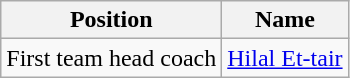<table class="wikitable" style="text-align:center;">
<tr>
<th>Position</th>
<th>Name</th>
</tr>
<tr>
<td style="text-align:left;">First team head coach</td>
<td style="text-align:left;"> <a href='#'>Hilal Et-tair</a></td>
</tr>
</table>
